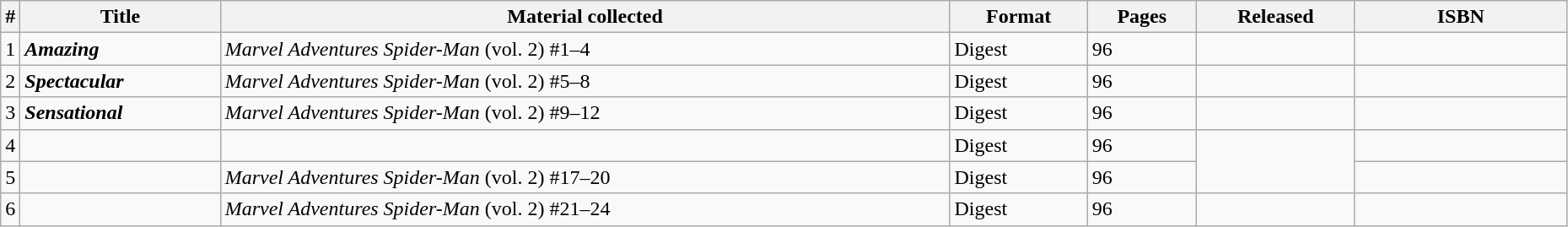<table class="wikitable sortable" width=98%>
<tr>
<th width=4px>#</th>
<th>Title</th>
<th>Material collected</th>
<th class="unsortable">Format</th>
<th>Pages</th>
<th>Released</th>
<th class="unsortable" style="width: 10em;">ISBN</th>
</tr>
<tr>
<td>1</td>
<td><strong><em>Amazing</em></strong></td>
<td><em>Marvel Adventures Spider-Man</em> (vol. 2) #1–4</td>
<td>Digest</td>
<td>96</td>
<td></td>
<td></td>
</tr>
<tr>
<td>2</td>
<td><strong><em>Spectacular</em></strong></td>
<td><em>Marvel Adventures Spider-Man</em> (vol. 2) #5–8</td>
<td>Digest</td>
<td>96</td>
<td></td>
<td></td>
</tr>
<tr>
<td>3</td>
<td><strong><em>Sensational</em></strong></td>
<td><em>Marvel Adventures Spider-Man</em> (vol. 2) #9–12</td>
<td>Digest</td>
<td>96</td>
<td></td>
<td></td>
</tr>
<tr>
<td>4</td>
<td></td>
<td></td>
<td>Digest</td>
<td>96</td>
<td rowspan="2"></td>
<td></td>
</tr>
<tr>
<td>5</td>
<td></td>
<td><em>Marvel Adventures Spider-Man</em> (vol. 2) #17–20</td>
<td>Digest</td>
<td>96</td>
<td></td>
</tr>
<tr>
<td>6</td>
<td></td>
<td><em>Marvel Adventures Spider-Man</em> (vol. 2) #21–24</td>
<td>Digest</td>
<td>96</td>
<td></td>
<td></td>
</tr>
</table>
